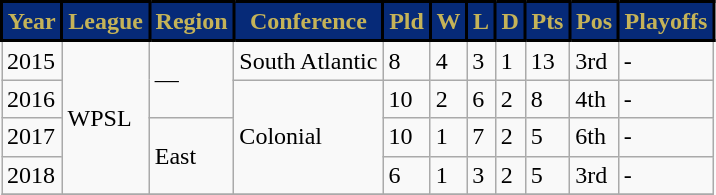<table class="wikitable">
<tr>
<th style="background:#062A78; color:#C5B358; border:2px solid #000000;">Year</th>
<th style="background:#062A78; color:#C5B358; border:2px solid #000000;">League</th>
<th style="background:#062A78; color:#C5B358; border:2px solid #000000;">Region</th>
<th style="background:#062A78; color:#C5B358; border:2px solid #000000;">Conference</th>
<th style="background:#062A78; color:#C5B358; border:2px solid #000000;">Pld</th>
<th style="background:#062A78; color:#C5B358; border:2px solid #000000;">W</th>
<th style="background:#062A78; color:#C5B358; border:2px solid #000000;">L</th>
<th style="background:#062A78; color:#C5B358; border:2px solid #000000;">D</th>
<th style="background:#062A78; color:#C5B358; border:2px solid #000000;">Pts</th>
<th style="background:#062A78; color:#C5B358; border:2px solid #000000;">Pos</th>
<th style="background:#062A78; color:#C5B358; border:2px solid #000000;">Playoffs</th>
</tr>
<tr>
<td>2015</td>
<td rowspan="4">WPSL</td>
<td rowspan="2">—</td>
<td>South Atlantic</td>
<td>8</td>
<td>4</td>
<td>3</td>
<td>1</td>
<td>13</td>
<td>3rd</td>
<td>-</td>
</tr>
<tr>
<td>2016</td>
<td rowspan="3">Colonial</td>
<td>10</td>
<td>2</td>
<td>6</td>
<td>2</td>
<td>8</td>
<td>4th</td>
<td>-</td>
</tr>
<tr>
<td>2017</td>
<td rowspan="2">East</td>
<td>10</td>
<td>1</td>
<td>7</td>
<td>2</td>
<td>5</td>
<td>6th</td>
<td>-</td>
</tr>
<tr>
<td>2018</td>
<td>6</td>
<td>1</td>
<td>3</td>
<td>2</td>
<td>5</td>
<td>3rd</td>
<td>-</td>
</tr>
<tr>
</tr>
</table>
